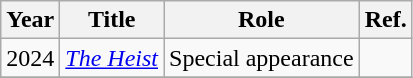<table class="wikitable sortable plainrowheaders">
<tr>
<th scope="col">Year</th>
<th scope="col">Title</th>
<th scope="col">Role</th>
<th scope="col">Ref.</th>
</tr>
<tr>
<td>2024</td>
<td><em><a href='#'>The Heist</a></em></td>
<td>Special appearance</td>
<td></td>
</tr>
<tr>
</tr>
</table>
